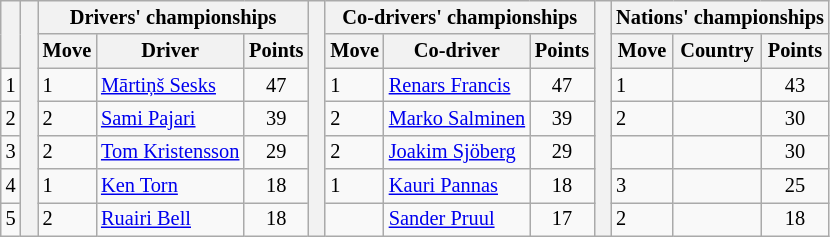<table class="wikitable" style="font-size:85%;">
<tr>
<th rowspan="2"></th>
<th rowspan="7" style="width:5px;"></th>
<th colspan="3">Drivers' championships</th>
<th rowspan="7" style="width:5px;"></th>
<th colspan="3">Co-drivers' championships</th>
<th rowspan="7" style="width:5px;"></th>
<th colspan="3">Nations' championships</th>
</tr>
<tr>
<th>Move</th>
<th>Driver</th>
<th>Points</th>
<th>Move</th>
<th>Co-driver</th>
<th>Points</th>
<th>Move</th>
<th>Country</th>
<th>Points</th>
</tr>
<tr>
<td align="center">1</td>
<td> 1</td>
<td><a href='#'>Mārtiņš Sesks</a></td>
<td align="center">47</td>
<td> 1</td>
<td><a href='#'>Renars Francis</a></td>
<td align="center">47</td>
<td> 1</td>
<td></td>
<td align="center">43</td>
</tr>
<tr>
<td align="center">2</td>
<td> 2</td>
<td><a href='#'>Sami Pajari</a></td>
<td align="center">39</td>
<td> 2</td>
<td><a href='#'>Marko Salminen</a></td>
<td align="center">39</td>
<td> 2</td>
<td></td>
<td align="center">30</td>
</tr>
<tr>
<td align="center">3</td>
<td> 2</td>
<td><a href='#'>Tom Kristensson</a></td>
<td align="center">29</td>
<td> 2</td>
<td><a href='#'>Joakim Sjöberg</a></td>
<td align="center">29</td>
<td></td>
<td></td>
<td align="center">30</td>
</tr>
<tr>
<td align="center">4</td>
<td> 1</td>
<td><a href='#'>Ken Torn</a></td>
<td align="center">18</td>
<td> 1</td>
<td><a href='#'>Kauri Pannas</a></td>
<td align="center">18</td>
<td> 3</td>
<td></td>
<td align="center">25</td>
</tr>
<tr>
<td align="center">5</td>
<td> 2</td>
<td><a href='#'>Ruairi Bell</a></td>
<td align="center">18</td>
<td></td>
<td><a href='#'>Sander Pruul</a></td>
<td align="center">17</td>
<td> 2</td>
<td></td>
<td align="center">18</td>
</tr>
</table>
